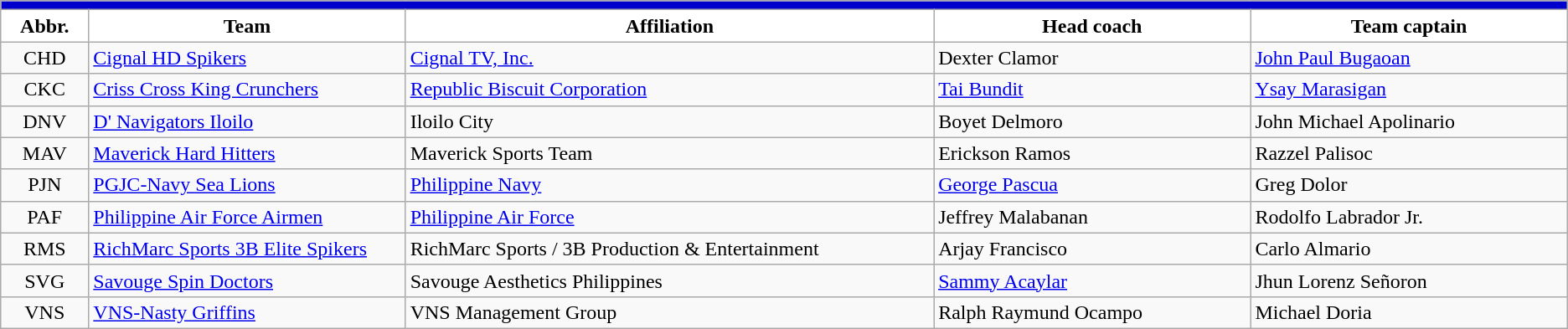<table class="wikitable" style="font-size:100%">
<tr>
<th style=background:#0000CD colspan="5"><span></span></th>
</tr>
<tr>
<th style="background:white; width:5%">Abbr.</th>
<th style="background:white; width:18%">Team</th>
<th style="background:white; width:30%">Affiliation</th>
<th style="background:white; width:18%">Head coach</th>
<th style="background:white; width:18%">Team captain</th>
</tr>
<tr>
<td style="text-align:center">CHD</td>
<td><a href='#'>Cignal HD Spikers</a></td>
<td><a href='#'>Cignal TV, Inc.</a></td>
<td> Dexter Clamor</td>
<td><a href='#'>John Paul Bugaoan</a></td>
</tr>
<tr>
<td style="text-align:center">CKC</td>
<td><a href='#'>Criss Cross King Crunchers</a></td>
<td><a href='#'>Republic Biscuit Corporation</a></td>
<td> <a href='#'>Tai Bundit</a></td>
<td><a href='#'>Ysay Marasigan</a></td>
</tr>
<tr>
<td style="text-align:center">DNV</td>
<td><a href='#'>D' Navigators Iloilo</a></td>
<td>Iloilo City</td>
<td> Boyet Delmoro</td>
<td>John Michael Apolinario</td>
</tr>
<tr>
<td style="text-align:center">MAV</td>
<td><a href='#'>Maverick Hard Hitters</a></td>
<td>Maverick Sports Team</td>
<td> Erickson Ramos</td>
<td>Razzel Palisoc</td>
</tr>
<tr>
<td style="text-align:center">PJN</td>
<td><a href='#'>PGJC-Navy Sea Lions</a></td>
<td><a href='#'>Philippine Navy</a></td>
<td> <a href='#'>George Pascua</a></td>
<td>Greg Dolor</td>
</tr>
<tr>
<td style="text-align:center">PAF</td>
<td><a href='#'>Philippine Air Force Airmen</a></td>
<td><a href='#'>Philippine Air Force</a></td>
<td> Jeffrey Malabanan</td>
<td>Rodolfo Labrador Jr.</td>
</tr>
<tr>
<td style="text-align:center">RMS</td>
<td><a href='#'>RichMarc Sports 3B Elite Spikers</a></td>
<td>RichMarc Sports / 3B Production & Entertainment</td>
<td> Arjay Francisco</td>
<td>Carlo Almario</td>
</tr>
<tr>
<td style="text-align:center">SVG</td>
<td><a href='#'>Savouge Spin Doctors</a></td>
<td>Savouge Aesthetics Philippines</td>
<td> <a href='#'>Sammy Acaylar</a></td>
<td>Jhun Lorenz Señoron</td>
</tr>
<tr>
<td style="text-align:center">VNS</td>
<td><a href='#'>VNS-Nasty Griffins</a></td>
<td>VNS Management Group</td>
<td> Ralph Raymund Ocampo</td>
<td>Michael Doria</td>
</tr>
</table>
